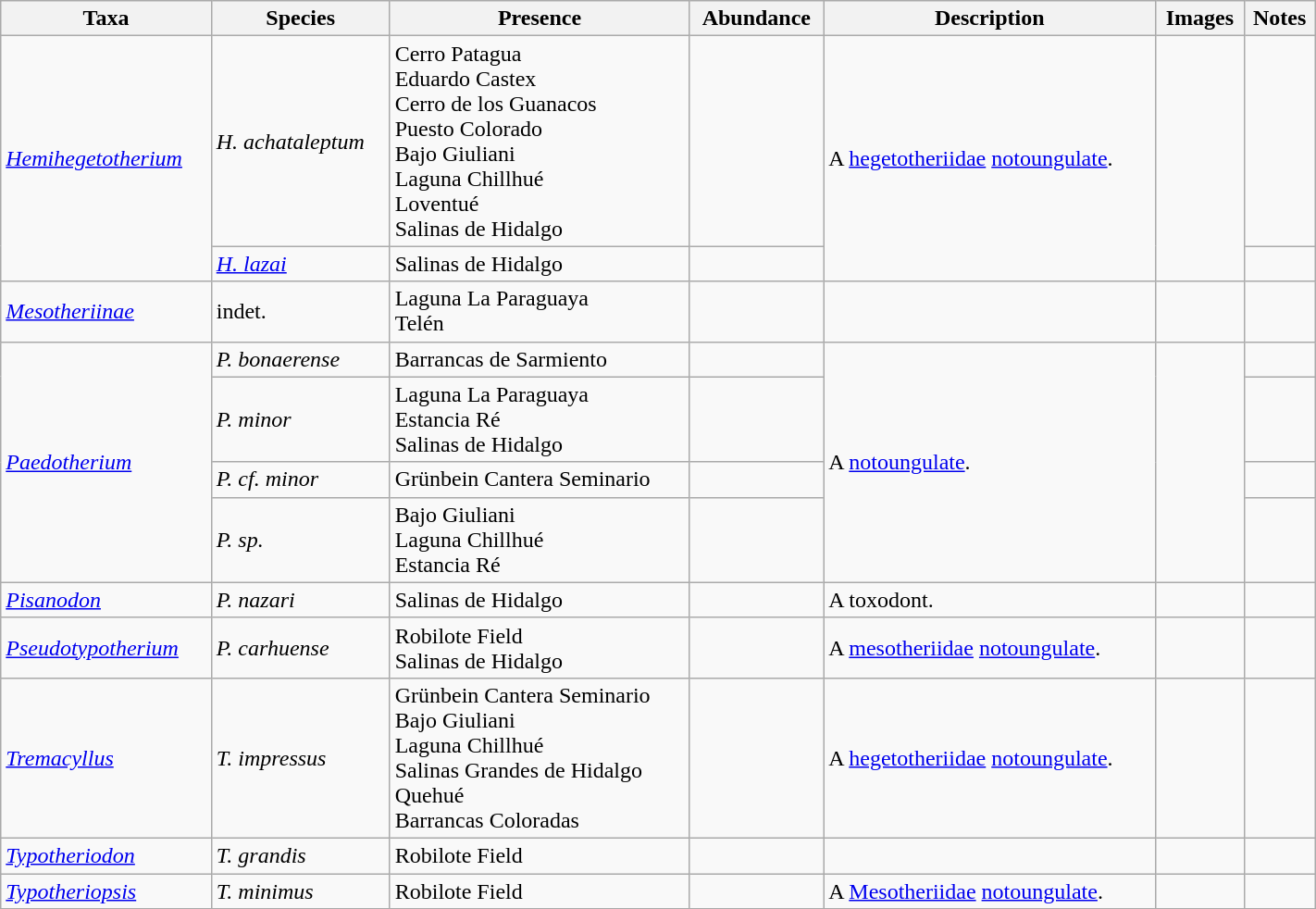<table class="wikitable sortable" align="center" width="75%">
<tr>
<th>Taxa</th>
<th>Species</th>
<th>Presence</th>
<th>Abundance</th>
<th>Description</th>
<th>Images</th>
<th>Notes</th>
</tr>
<tr>
<td rowspan = 2><em><a href='#'>Hemihegetotherium</a></em></td>
<td><em>H. achataleptum</em></td>
<td>Cerro Patagua<br>Eduardo Castex<br>Cerro de los Guanacos<br>Puesto Colorado<br>Bajo Giuliani<br>Laguna Chillhué<br>Loventué<br>Salinas de Hidalgo</td>
<td></td>
<td rowspan = 2>A <a href='#'>hegetotheriidae</a> <a href='#'>notoungulate</a>.</td>
<td rowspan =2></td>
<td align=center><br></td>
</tr>
<tr>
<td><em><a href='#'>H. lazai</a></em></td>
<td>Salinas de Hidalgo</td>
<td></td>
<td align=center></td>
</tr>
<tr>
<td><em><a href='#'>Mesotheriinae</a></em></td>
<td>indet.</td>
<td>Laguna La Paraguaya<br>Telén</td>
<td></td>
<td></td>
<td></td>
<td align=center></td>
</tr>
<tr>
<td rowspan = 4><em><a href='#'>Paedotherium</a></em></td>
<td><em>P. bonaerense</em></td>
<td>Barrancas de Sarmiento</td>
<td></td>
<td rowspan =4>A <a href='#'>notoungulate</a>.</td>
<td rowspan = 4></td>
<td align=center></td>
</tr>
<tr>
<td><em>P. minor</em></td>
<td>Laguna La Paraguaya<br>Estancia Ré<br>Salinas de Hidalgo</td>
<td></td>
<td align=center></td>
</tr>
<tr>
<td><em>P. cf. minor</em></td>
<td>Grünbein Cantera Seminario</td>
<td></td>
<td align=center></td>
</tr>
<tr>
<td><em>P. sp.</em></td>
<td>Bajo Giuliani<br>Laguna Chillhué<br>Estancia Ré</td>
<td></td>
<td align=center></td>
</tr>
<tr>
<td><em><a href='#'>Pisanodon</a></em></td>
<td><em>P. nazari</em></td>
<td>Salinas de Hidalgo</td>
<td></td>
<td>A toxodont.</td>
<td></td>
<td align=center></td>
</tr>
<tr>
<td><em><a href='#'>Pseudotypotherium</a></em></td>
<td><em>P. carhuense</em></td>
<td>Robilote Field<br>Salinas de Hidalgo</td>
<td></td>
<td>A <a href='#'>mesotheriidae</a> <a href='#'>notoungulate</a>.</td>
<td></td>
<td align=center></td>
</tr>
<tr>
<td><em><a href='#'>Tremacyllus</a></em></td>
<td><em>T. impressus</em></td>
<td>Grünbein Cantera Seminario<br>Bajo Giuliani<br>Laguna Chillhué<br>Salinas Grandes de Hidalgo<br>Quehué<br>Barrancas Coloradas</td>
<td></td>
<td>A <a href='#'>hegetotheriidae</a> <a href='#'>notoungulate</a>.</td>
<td></td>
<td align=center></td>
</tr>
<tr>
<td><em><a href='#'>Typotheriodon</a></em></td>
<td><em>T. grandis</em></td>
<td>Robilote Field</td>
<td></td>
<td></td>
<td></td>
<td align=center></td>
</tr>
<tr>
<td><em><a href='#'>Typotheriopsis</a></em></td>
<td><em>T. minimus</em></td>
<td>Robilote Field</td>
<td></td>
<td>A <a href='#'>Mesotheriidae</a> <a href='#'>notoungulate</a>.</td>
<td></td>
<td align=center></td>
</tr>
<tr>
</tr>
</table>
